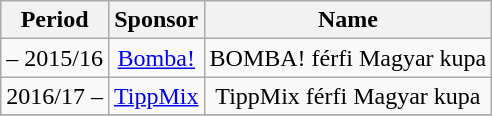<table class="wikitable" style="text-align:center;margin-left:1em">
<tr>
<th>Period</th>
<th>Sponsor</th>
<th>Name</th>
</tr>
<tr>
<td>– 2015/16</td>
<td><a href='#'>Bomba!</a></td>
<td>BOMBA! férfi Magyar kupa</td>
</tr>
<tr>
<td>2016/17 –</td>
<td><a href='#'>TippMix</a></td>
<td>TippMix férfi Magyar kupa</td>
</tr>
<tr>
</tr>
</table>
